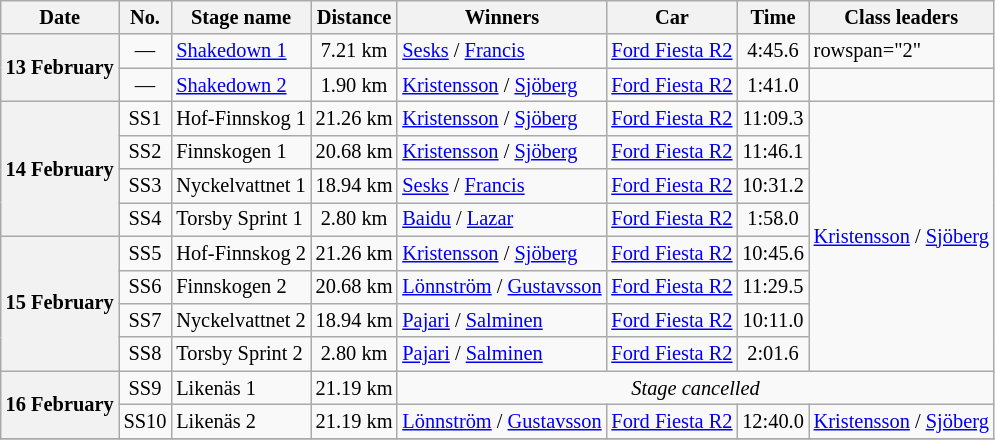<table class="wikitable" style="font-size: 85%;">
<tr>
<th>Date</th>
<th>No.</th>
<th>Stage name</th>
<th>Distance</th>
<th>Winners</th>
<th>Car</th>
<th>Time</th>
<th nowrap>Class leaders</th>
</tr>
<tr>
<th rowspan="2" nowrap>13 February</th>
<td align="center">—</td>
<td><a href='#'>Shakedown 1</a></td>
<td align="center">7.21 km</td>
<td><a href='#'>Sesks</a> / <a href='#'>Francis</a></td>
<td nowrap><a href='#'>Ford Fiesta R2</a></td>
<td align="center">4:45.6</td>
<td>rowspan="2" </td>
</tr>
<tr>
<td align="center">—</td>
<td nowrap><a href='#'>Shakedown 2</a></td>
<td align="center">1.90 km</td>
<td><a href='#'>Kristensson</a> / <a href='#'>Sjöberg</a></td>
<td><a href='#'>Ford Fiesta R2</a></td>
<td align="center">1:41.0</td>
</tr>
<tr>
<th rowspan="4" nowrap>14 February</th>
<td align="center">SS1</td>
<td>Hof-Finnskog 1</td>
<td align="center">21.26 km</td>
<td><a href='#'>Kristensson</a> / <a href='#'>Sjöberg</a></td>
<td><a href='#'>Ford Fiesta R2</a></td>
<td align="center">11:09.3</td>
<td rowspan="8" nowrap><a href='#'>Kristensson</a> / <a href='#'>Sjöberg</a></td>
</tr>
<tr>
<td align="center">SS2</td>
<td>Finnskogen 1</td>
<td align="center">20.68 km</td>
<td><a href='#'>Kristensson</a> / <a href='#'>Sjöberg</a></td>
<td><a href='#'>Ford Fiesta R2</a></td>
<td align="center">11:46.1</td>
</tr>
<tr>
<td align="center">SS3</td>
<td>Nyckelvattnet 1</td>
<td align="center">18.94 km</td>
<td><a href='#'>Sesks</a> / <a href='#'>Francis</a></td>
<td><a href='#'>Ford Fiesta R2</a></td>
<td align="center">10:31.2</td>
</tr>
<tr>
<td align="center">SS4</td>
<td>Torsby Sprint 1</td>
<td align="center">2.80 km</td>
<td><a href='#'>Baidu</a> / <a href='#'>Lazar</a></td>
<td><a href='#'>Ford Fiesta R2</a></td>
<td align="center">1:58.0</td>
</tr>
<tr>
<th rowspan="4">15 February</th>
<td align="center">SS5</td>
<td>Hof-Finnskog 2</td>
<td align="center">21.26 km</td>
<td><a href='#'>Kristensson</a> / <a href='#'>Sjöberg</a></td>
<td><a href='#'>Ford Fiesta R2</a></td>
<td align="center">10:45.6</td>
</tr>
<tr>
<td align="center">SS6</td>
<td>Finnskogen 2</td>
<td align="center">20.68 km</td>
<td nowrap><a href='#'>Lönnström</a> / <a href='#'>Gustavsson</a></td>
<td><a href='#'>Ford Fiesta R2</a></td>
<td align="center">11:29.5</td>
</tr>
<tr>
<td align="center">SS7</td>
<td>Nyckelvattnet 2</td>
<td align="center">18.94 km</td>
<td><a href='#'>Pajari</a> / <a href='#'>Salminen</a></td>
<td><a href='#'>Ford Fiesta R2</a></td>
<td align="center">10:11.0</td>
</tr>
<tr>
<td align="center">SS8</td>
<td>Torsby Sprint 2</td>
<td align="center">2.80 km</td>
<td><a href='#'>Pajari</a> / <a href='#'>Salminen</a></td>
<td><a href='#'>Ford Fiesta R2</a></td>
<td align="center">2:01.6</td>
</tr>
<tr>
<th rowspan="2">16 February</th>
<td align="center">SS9</td>
<td>Likenäs 1</td>
<td align="center">21.19 km</td>
<td colspan="4" align="center"><em>Stage cancelled</em></td>
</tr>
<tr>
<td align="center">SS10</td>
<td nowrap>Likenäs 2</td>
<td align="center">21.19 km</td>
<td><a href='#'>Lönnström</a> / <a href='#'>Gustavsson</a></td>
<td><a href='#'>Ford Fiesta R2</a></td>
<td align="center">12:40.0</td>
<td><a href='#'>Kristensson</a> / <a href='#'>Sjöberg</a></td>
</tr>
<tr>
</tr>
</table>
